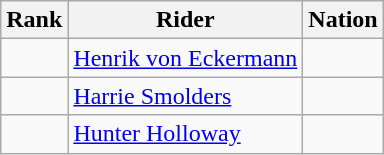<table class="wikitable sortable" style="text-align:center">
<tr>
<th>Rank</th>
<th>Rider</th>
<th>Nation</th>
</tr>
<tr>
<td></td>
<td align="left"><a href='#'>Henrik von Eckermann</a></td>
<td align="left"></td>
</tr>
<tr>
<td></td>
<td align="left"><a href='#'>Harrie Smolders</a></td>
<td align="left"></td>
</tr>
<tr>
<td></td>
<td align="left"><a href='#'>Hunter Holloway</a></td>
<td align="left"></td>
</tr>
</table>
